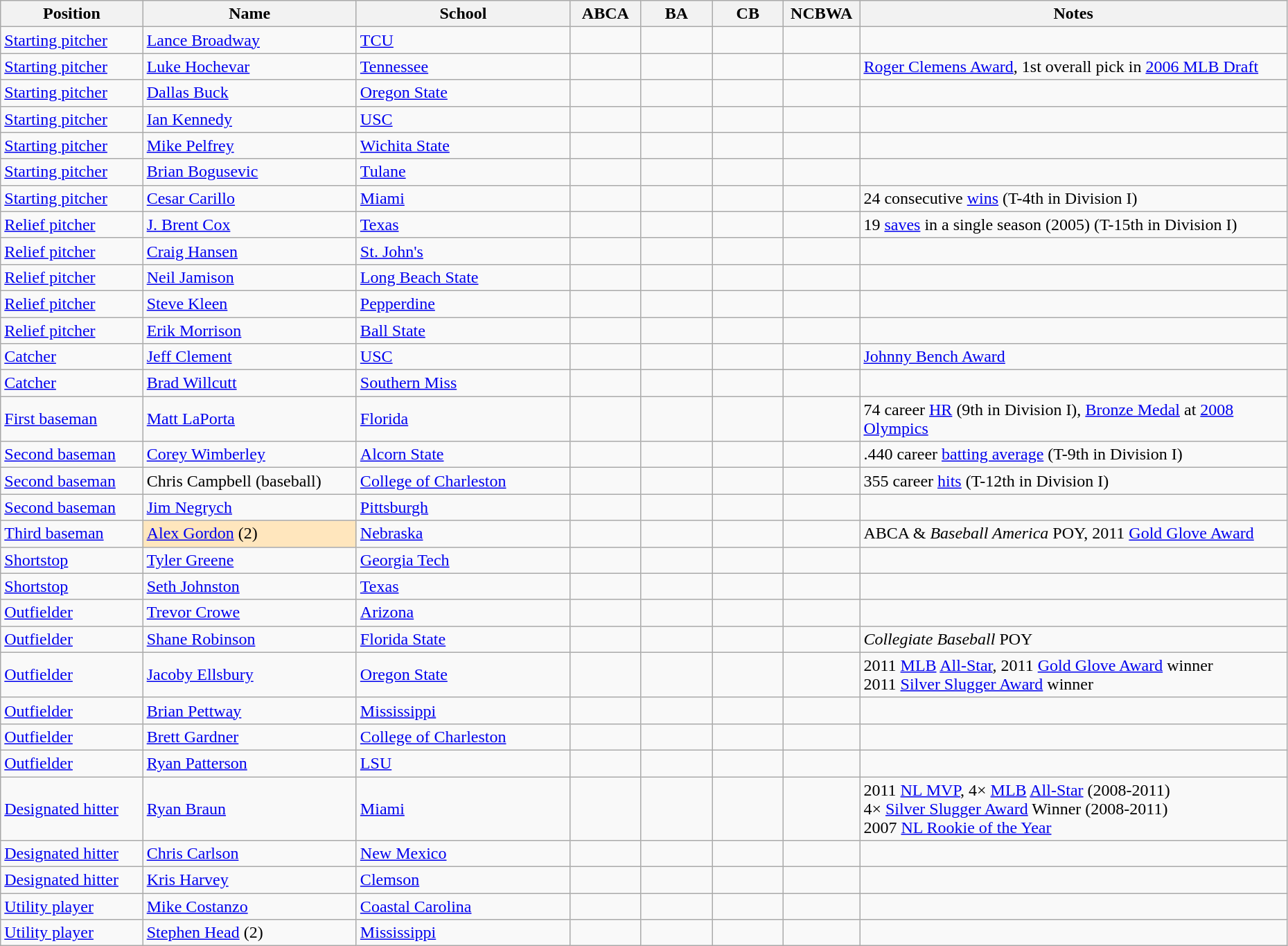<table class="wikitable sortable" style="width:98%;">
<tr>
<th width=10%>Position</th>
<th width=15%>Name</th>
<th width=15%>School</th>
<th width=5%>ABCA</th>
<th width=5%>BA</th>
<th width=5%>CB</th>
<th width=5%>NCBWA</th>
<th width=30% class="unsortable">Notes</th>
</tr>
<tr>
<td><a href='#'>Starting pitcher</a></td>
<td><a href='#'>Lance Broadway</a></td>
<td><a href='#'>TCU</a></td>
<td></td>
<td></td>
<td></td>
<td></td>
<td></td>
</tr>
<tr>
<td><a href='#'>Starting pitcher</a></td>
<td><a href='#'>Luke Hochevar</a></td>
<td><a href='#'>Tennessee</a></td>
<td></td>
<td></td>
<td></td>
<td></td>
<td><a href='#'>Roger Clemens Award</a>, 1st overall pick in <a href='#'>2006 MLB Draft</a></td>
</tr>
<tr>
<td><a href='#'>Starting pitcher</a></td>
<td><a href='#'>Dallas Buck</a></td>
<td><a href='#'>Oregon State</a></td>
<td></td>
<td></td>
<td></td>
<td></td>
<td></td>
</tr>
<tr>
<td><a href='#'>Starting pitcher</a></td>
<td><a href='#'>Ian Kennedy</a></td>
<td><a href='#'>USC</a></td>
<td></td>
<td></td>
<td></td>
<td></td>
<td></td>
</tr>
<tr>
<td><a href='#'>Starting pitcher</a></td>
<td><a href='#'>Mike Pelfrey</a></td>
<td><a href='#'>Wichita State</a></td>
<td></td>
<td></td>
<td></td>
<td></td>
<td></td>
</tr>
<tr>
<td><a href='#'>Starting pitcher</a></td>
<td><a href='#'>Brian Bogusevic</a></td>
<td><a href='#'>Tulane</a></td>
<td></td>
<td></td>
<td></td>
<td></td>
<td></td>
</tr>
<tr>
<td><a href='#'>Starting pitcher</a></td>
<td><a href='#'>Cesar Carillo</a></td>
<td><a href='#'>Miami</a></td>
<td></td>
<td></td>
<td></td>
<td></td>
<td>24 consecutive <a href='#'>wins</a> (T-4th in Division I)</td>
</tr>
<tr>
<td><a href='#'>Relief pitcher</a></td>
<td><a href='#'>J. Brent Cox</a></td>
<td><a href='#'>Texas</a></td>
<td></td>
<td></td>
<td></td>
<td></td>
<td>19 <a href='#'>saves</a> in a single season (2005) (T-15th in Division I)</td>
</tr>
<tr>
<td><a href='#'>Relief pitcher</a></td>
<td><a href='#'>Craig Hansen</a></td>
<td><a href='#'>St. John's</a></td>
<td></td>
<td></td>
<td></td>
<td></td>
<td></td>
</tr>
<tr>
<td><a href='#'>Relief pitcher</a></td>
<td><a href='#'>Neil Jamison</a></td>
<td><a href='#'>Long Beach State</a></td>
<td></td>
<td></td>
<td></td>
<td></td>
<td></td>
</tr>
<tr>
<td><a href='#'>Relief pitcher</a></td>
<td><a href='#'>Steve Kleen</a></td>
<td><a href='#'>Pepperdine</a></td>
<td></td>
<td></td>
<td></td>
<td></td>
<td></td>
</tr>
<tr>
<td><a href='#'>Relief pitcher</a></td>
<td><a href='#'>Erik Morrison</a></td>
<td><a href='#'>Ball State</a></td>
<td></td>
<td></td>
<td></td>
<td></td>
<td></td>
</tr>
<tr>
<td><a href='#'>Catcher</a></td>
<td><a href='#'>Jeff Clement</a></td>
<td><a href='#'>USC</a></td>
<td></td>
<td></td>
<td></td>
<td></td>
<td><a href='#'>Johnny Bench Award</a></td>
</tr>
<tr>
<td><a href='#'>Catcher</a></td>
<td><a href='#'>Brad Willcutt</a></td>
<td><a href='#'>Southern Miss</a></td>
<td></td>
<td></td>
<td></td>
<td></td>
<td></td>
</tr>
<tr>
<td><a href='#'>First baseman</a></td>
<td><a href='#'>Matt LaPorta</a></td>
<td><a href='#'>Florida</a></td>
<td></td>
<td></td>
<td></td>
<td></td>
<td>74 career <a href='#'>HR</a> (9th in Division I), <a href='#'>Bronze Medal</a> at <a href='#'>2008 Olympics</a></td>
</tr>
<tr>
<td><a href='#'>Second baseman</a></td>
<td><a href='#'>Corey Wimberley</a></td>
<td><a href='#'>Alcorn State</a></td>
<td></td>
<td></td>
<td></td>
<td></td>
<td>.440 career <a href='#'>batting average</a> (T-9th in Division I)</td>
</tr>
<tr>
<td><a href='#'>Second baseman</a></td>
<td>Chris Campbell (baseball)</td>
<td><a href='#'>College of Charleston</a></td>
<td></td>
<td></td>
<td></td>
<td></td>
<td>355 career <a href='#'>hits</a> (T-12th in Division I)</td>
</tr>
<tr>
<td><a href='#'>Second baseman</a></td>
<td><a href='#'>Jim Negrych</a></td>
<td><a href='#'>Pittsburgh</a></td>
<td></td>
<td></td>
<td></td>
<td></td>
<td></td>
</tr>
<tr>
<td><a href='#'>Third baseman</a></td>
<td style="background-color:#FFE6BD"><a href='#'>Alex Gordon</a> (2)</td>
<td><a href='#'>Nebraska</a></td>
<td></td>
<td></td>
<td></td>
<td></td>
<td>ABCA & <em>Baseball America</em> POY, 2011 <a href='#'>Gold Glove Award</a></td>
</tr>
<tr>
<td><a href='#'>Shortstop</a></td>
<td><a href='#'>Tyler Greene</a></td>
<td><a href='#'>Georgia Tech</a></td>
<td></td>
<td></td>
<td></td>
<td></td>
<td></td>
</tr>
<tr>
<td><a href='#'>Shortstop</a></td>
<td><a href='#'>Seth Johnston</a></td>
<td><a href='#'>Texas</a></td>
<td></td>
<td></td>
<td></td>
<td></td>
<td></td>
</tr>
<tr>
<td><a href='#'>Outfielder</a></td>
<td><a href='#'>Trevor Crowe</a></td>
<td><a href='#'>Arizona</a></td>
<td></td>
<td></td>
<td></td>
<td></td>
<td></td>
</tr>
<tr>
<td><a href='#'>Outfielder</a></td>
<td><a href='#'>Shane Robinson</a></td>
<td><a href='#'>Florida State</a></td>
<td></td>
<td></td>
<td></td>
<td></td>
<td><em>Collegiate Baseball</em> POY</td>
</tr>
<tr>
<td><a href='#'>Outfielder</a></td>
<td><a href='#'>Jacoby Ellsbury</a></td>
<td><a href='#'>Oregon State</a></td>
<td></td>
<td></td>
<td></td>
<td></td>
<td>2011 <a href='#'>MLB</a> <a href='#'>All-Star</a>, 2011 <a href='#'>Gold Glove Award</a> winner <br>2011 <a href='#'>Silver Slugger Award</a> winner</td>
</tr>
<tr>
<td><a href='#'>Outfielder</a></td>
<td><a href='#'>Brian Pettway</a></td>
<td><a href='#'>Mississippi</a></td>
<td></td>
<td></td>
<td></td>
<td></td>
<td></td>
</tr>
<tr>
<td><a href='#'>Outfielder</a></td>
<td><a href='#'>Brett Gardner</a></td>
<td><a href='#'>College of Charleston</a></td>
<td></td>
<td></td>
<td></td>
<td></td>
<td></td>
</tr>
<tr>
<td><a href='#'>Outfielder</a></td>
<td><a href='#'>Ryan Patterson</a></td>
<td><a href='#'>LSU</a></td>
<td></td>
<td></td>
<td></td>
<td></td>
<td></td>
</tr>
<tr>
<td><a href='#'>Designated hitter</a></td>
<td><a href='#'>Ryan Braun</a></td>
<td><a href='#'>Miami</a></td>
<td></td>
<td></td>
<td></td>
<td></td>
<td>2011 <a href='#'>NL MVP</a>, 4× <a href='#'>MLB</a> <a href='#'>All-Star</a> (2008-2011)<br>4× <a href='#'>Silver Slugger Award</a> Winner (2008-2011)<br>2007 <a href='#'>NL Rookie of the Year</a></td>
</tr>
<tr>
<td><a href='#'>Designated hitter</a></td>
<td><a href='#'>Chris Carlson</a></td>
<td><a href='#'>New Mexico</a></td>
<td></td>
<td></td>
<td></td>
<td></td>
<td></td>
</tr>
<tr>
<td><a href='#'>Designated hitter</a></td>
<td><a href='#'>Kris Harvey</a></td>
<td><a href='#'>Clemson</a></td>
<td></td>
<td></td>
<td></td>
<td></td>
<td></td>
</tr>
<tr>
<td><a href='#'>Utility player</a></td>
<td><a href='#'>Mike Costanzo</a></td>
<td><a href='#'>Coastal Carolina</a></td>
<td></td>
<td></td>
<td></td>
<td></td>
<td></td>
</tr>
<tr>
<td><a href='#'>Utility player</a></td>
<td><a href='#'>Stephen Head</a> (2)</td>
<td><a href='#'>Mississippi</a></td>
<td></td>
<td></td>
<td></td>
<td></td>
<td></td>
</tr>
</table>
